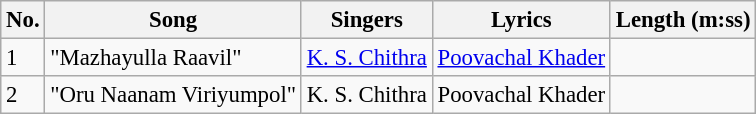<table class="wikitable" style="font-size:95%;">
<tr>
<th>No.</th>
<th>Song</th>
<th>Singers</th>
<th>Lyrics</th>
<th>Length (m:ss)</th>
</tr>
<tr>
<td>1</td>
<td>"Mazhayulla Raavil"</td>
<td><a href='#'>K. S. Chithra</a></td>
<td><a href='#'>Poovachal Khader</a></td>
<td></td>
</tr>
<tr>
<td>2</td>
<td>"Oru Naanam Viriyumpol"</td>
<td>K. S. Chithra</td>
<td>Poovachal Khader</td>
<td></td>
</tr>
</table>
